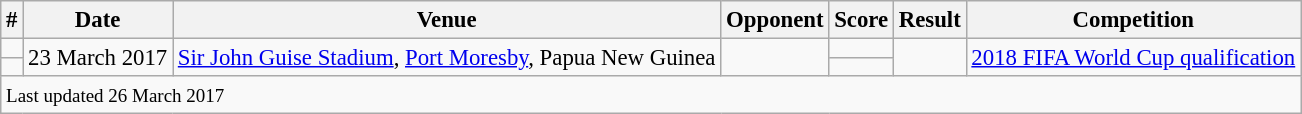<table class="wikitable" style="font-size:95%">
<tr>
<th>#</th>
<th>Date</th>
<th>Venue</th>
<th>Opponent</th>
<th>Score</th>
<th>Result</th>
<th>Competition</th>
</tr>
<tr>
<td></td>
<td rowspan=2>23 March 2017</td>
<td rowspan=2><a href='#'>Sir John Guise Stadium</a>, <a href='#'>Port Moresby</a>, Papua New Guinea</td>
<td rowspan=2></td>
<td></td>
<td rowspan=2></td>
<td rowspan=2><a href='#'>2018 FIFA World Cup qualification</a></td>
</tr>
<tr>
<td></td>
<td></td>
</tr>
<tr>
<td colspan="7"><small>Last updated 26 March 2017</small></td>
</tr>
</table>
